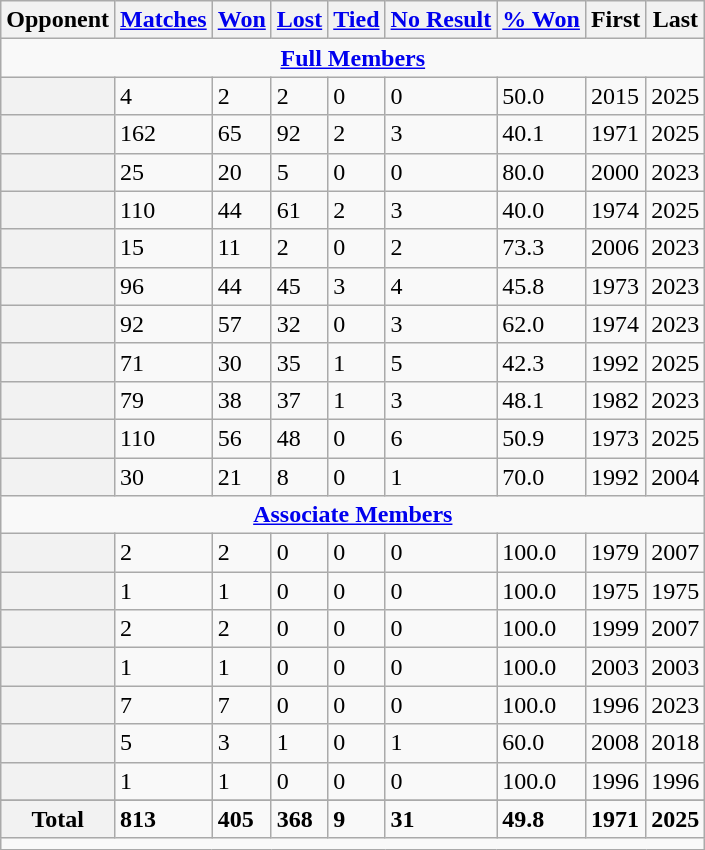<table class="wikitable plainrowheaders">
<tr>
<th scope="col">Opponent</th>
<th scope="col"><a href='#'>Matches</a></th>
<th scope="col"><a href='#'>Won</a></th>
<th scope="col"><a href='#'>Lost</a></th>
<th scope="col"><a href='#'>Tied</a></th>
<th scope="col"><a href='#'>No Result</a></th>
<th scope="col"><a href='#'>% Won</a></th>
<th scope="col">First</th>
<th scope="col">Last</th>
</tr>
<tr>
<td style="text-align: center;" colspan="9"><strong><a href='#'>Full Members</a></strong></td>
</tr>
<tr>
<th scope="row"></th>
<td>4</td>
<td>2</td>
<td>2</td>
<td>0</td>
<td>0</td>
<td>50.0</td>
<td>2015</td>
<td>2025</td>
</tr>
<tr>
<th scope="row"></th>
<td>162</td>
<td>65</td>
<td>92</td>
<td>2</td>
<td>3</td>
<td>40.1</td>
<td>1971</td>
<td>2025</td>
</tr>
<tr>
<th scope="row"></th>
<td>25</td>
<td>20</td>
<td>5</td>
<td>0</td>
<td>0</td>
<td>80.0</td>
<td>2000</td>
<td>2023</td>
</tr>
<tr>
<th scope="row"></th>
<td>110</td>
<td>44</td>
<td>61</td>
<td>2</td>
<td>3</td>
<td>40.0</td>
<td>1974</td>
<td>2025</td>
</tr>
<tr>
<th scope="row"></th>
<td>15</td>
<td>11</td>
<td>2</td>
<td>0</td>
<td>2</td>
<td>73.3</td>
<td>2006</td>
<td>2023</td>
</tr>
<tr>
<th scope="row"></th>
<td>96</td>
<td>44</td>
<td>45</td>
<td>3</td>
<td>4</td>
<td>45.8</td>
<td>1973</td>
<td>2023</td>
</tr>
<tr>
<th scope="row"></th>
<td>92</td>
<td>57</td>
<td>32</td>
<td>0</td>
<td>3</td>
<td>62.0</td>
<td>1974</td>
<td>2023</td>
</tr>
<tr>
<th scope="row"></th>
<td>71</td>
<td>30</td>
<td>35</td>
<td>1</td>
<td>5</td>
<td>42.3</td>
<td>1992</td>
<td>2025</td>
</tr>
<tr>
<th scope="row"></th>
<td>79</td>
<td>38</td>
<td>37</td>
<td>1</td>
<td>3</td>
<td>48.1</td>
<td>1982</td>
<td>2023</td>
</tr>
<tr>
<th scope="row"></th>
<td>110</td>
<td>56</td>
<td>48</td>
<td>0</td>
<td>6</td>
<td>50.9</td>
<td>1973</td>
<td>2025</td>
</tr>
<tr>
<th scope="row"></th>
<td>30</td>
<td>21</td>
<td>8</td>
<td>0</td>
<td>1</td>
<td>70.0</td>
<td>1992</td>
<td>2004</td>
</tr>
<tr>
<td colspan="9" style="text-align: center;"><strong><a href='#'>Associate Members</a></strong></td>
</tr>
<tr>
<th scope="row"></th>
<td>2</td>
<td>2</td>
<td>0</td>
<td>0</td>
<td>0</td>
<td>100.0</td>
<td>1979</td>
<td>2007</td>
</tr>
<tr>
<th scope="row"></th>
<td>1</td>
<td>1</td>
<td>0</td>
<td>0</td>
<td>0</td>
<td>100.0</td>
<td>1975</td>
<td>1975</td>
</tr>
<tr>
<th scope="row"></th>
<td>2</td>
<td>2</td>
<td>0</td>
<td>0</td>
<td>0</td>
<td>100.0</td>
<td>1999</td>
<td>2007</td>
</tr>
<tr>
<th scope="row"></th>
<td>1</td>
<td>1</td>
<td>0</td>
<td>0</td>
<td>0</td>
<td>100.0</td>
<td>2003</td>
<td>2003</td>
</tr>
<tr>
<th scope="row"></th>
<td>7</td>
<td>7</td>
<td>0</td>
<td>0</td>
<td>0</td>
<td>100.0</td>
<td>1996</td>
<td>2023</td>
</tr>
<tr>
<th scope="row"></th>
<td>5</td>
<td>3</td>
<td>1</td>
<td>0</td>
<td>1</td>
<td>60.0</td>
<td>2008</td>
<td>2018</td>
</tr>
<tr>
<th scope="row"></th>
<td>1</td>
<td>1</td>
<td>0</td>
<td>0</td>
<td>0</td>
<td>100.0</td>
<td>1996</td>
<td>1996</td>
</tr>
<tr>
</tr>
<tr class="sortbottom">
<th scope="row" style="text-align:center"><strong>Total</strong></th>
<td><strong>813</strong></td>
<td><strong>405</strong></td>
<td><strong>368</strong></td>
<td><strong>9</strong></td>
<td><strong>31</strong></td>
<td><strong>49.8</strong></td>
<td><strong>1971</strong></td>
<td><strong>2025</strong></td>
</tr>
<tr>
<td colspan="9"></td>
</tr>
</table>
